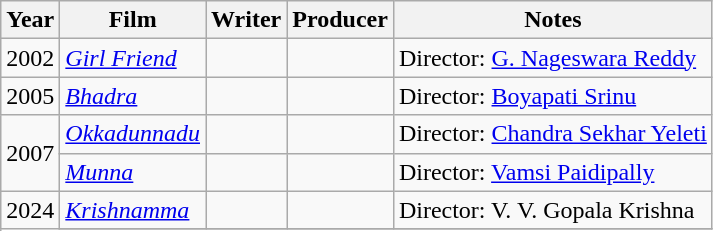<table class="wikitable sortable">
<tr>
<th>Year</th>
<th>Film</th>
<th>Writer</th>
<th>Producer</th>
<th>Notes</th>
</tr>
<tr>
<td>2002</td>
<td><em><a href='#'>Girl Friend</a></em></td>
<td></td>
<td></td>
<td>Director: <a href='#'>G. Nageswara Reddy</a></td>
</tr>
<tr>
<td>2005</td>
<td><em><a href='#'>Bhadra</a></em></td>
<td></td>
<td></td>
<td>Director: <a href='#'>Boyapati Srinu</a></td>
</tr>
<tr>
<td rowspan="2">2007</td>
<td><em><a href='#'>Okkadunnadu</a></em></td>
<td></td>
<td></td>
<td>Director: <a href='#'>Chandra Sekhar Yeleti</a></td>
</tr>
<tr>
<td><em><a href='#'>Munna</a></em></td>
<td></td>
<td></td>
<td>Director: <a href='#'>Vamsi Paidipally</a></td>
</tr>
<tr>
<td rowspan="2">2024</td>
<td><em><a href='#'>Krishnamma</a></em></td>
<td></td>
<td></td>
<td>Director: V. V. Gopala Krishna</td>
</tr>
<tr>
</tr>
</table>
